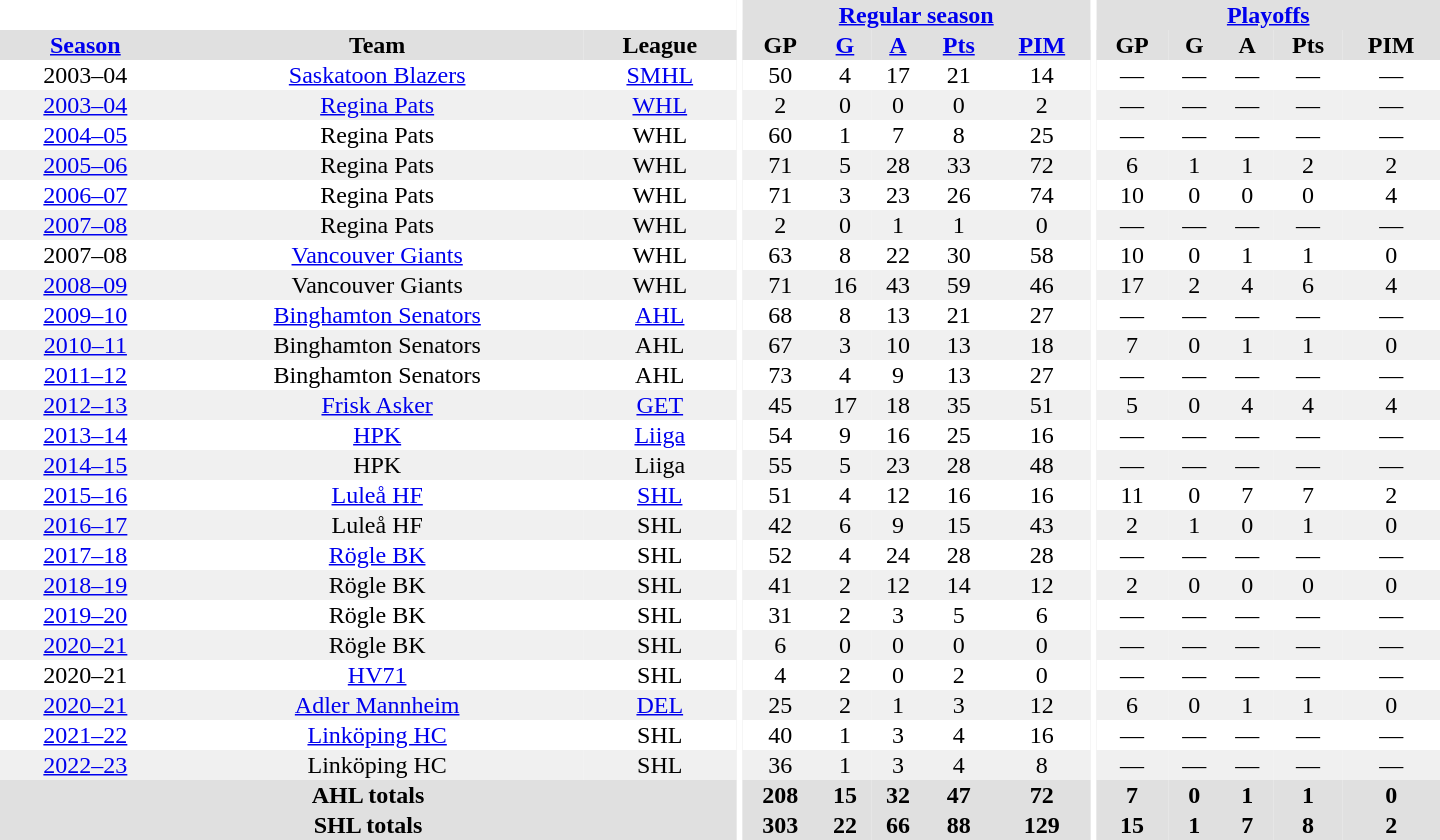<table border="0" cellpadding="1" cellspacing="0" style="text-align:center; width:60em">
<tr bgcolor="#e0e0e0">
<th colspan="3" bgcolor="#ffffff"></th>
<th rowspan="99" bgcolor="#ffffff"></th>
<th colspan="5"><a href='#'>Regular season</a></th>
<th rowspan="99" bgcolor="#ffffff"></th>
<th colspan="5"><a href='#'>Playoffs</a></th>
</tr>
<tr bgcolor="#e0e0e0">
<th><a href='#'>Season</a></th>
<th>Team</th>
<th>League</th>
<th>GP</th>
<th><a href='#'>G</a></th>
<th><a href='#'>A</a></th>
<th><a href='#'>Pts</a></th>
<th><a href='#'>PIM</a></th>
<th>GP</th>
<th>G</th>
<th>A</th>
<th>Pts</th>
<th>PIM</th>
</tr>
<tr ALIGN="center">
<td>2003–04</td>
<td><a href='#'>Saskatoon Blazers</a></td>
<td><a href='#'>SMHL</a></td>
<td>50</td>
<td>4</td>
<td>17</td>
<td>21</td>
<td>14</td>
<td>—</td>
<td>—</td>
<td>—</td>
<td>—</td>
<td>—</td>
</tr>
<tr ALIGN="center" bgcolor="#f0f0f0">
<td><a href='#'>2003–04</a></td>
<td><a href='#'>Regina Pats</a></td>
<td><a href='#'>WHL</a></td>
<td>2</td>
<td>0</td>
<td>0</td>
<td>0</td>
<td>2</td>
<td>—</td>
<td>—</td>
<td>—</td>
<td>—</td>
<td>—</td>
</tr>
<tr ALIGN="center">
<td><a href='#'>2004–05</a></td>
<td>Regina Pats</td>
<td>WHL</td>
<td>60</td>
<td>1</td>
<td>7</td>
<td>8</td>
<td>25</td>
<td>—</td>
<td>—</td>
<td>—</td>
<td>—</td>
<td>—</td>
</tr>
<tr ALIGN="center"  bgcolor="#f0f0f0">
<td><a href='#'>2005–06</a></td>
<td>Regina Pats</td>
<td>WHL</td>
<td>71</td>
<td>5</td>
<td>28</td>
<td>33</td>
<td>72</td>
<td>6</td>
<td>1</td>
<td>1</td>
<td>2</td>
<td>2</td>
</tr>
<tr ALIGN="center">
<td><a href='#'>2006–07</a></td>
<td>Regina Pats</td>
<td>WHL</td>
<td>71</td>
<td>3</td>
<td>23</td>
<td>26</td>
<td>74</td>
<td>10</td>
<td>0</td>
<td>0</td>
<td>0</td>
<td>4</td>
</tr>
<tr ALIGN="center"  bgcolor="#f0f0f0">
<td><a href='#'>2007–08</a></td>
<td>Regina Pats</td>
<td>WHL</td>
<td>2</td>
<td>0</td>
<td>1</td>
<td>1</td>
<td>0</td>
<td>—</td>
<td>—</td>
<td>—</td>
<td>—</td>
<td>—</td>
</tr>
<tr ALIGN="center">
<td>2007–08</td>
<td><a href='#'>Vancouver Giants</a></td>
<td>WHL</td>
<td>63</td>
<td>8</td>
<td>22</td>
<td>30</td>
<td>58</td>
<td>10</td>
<td>0</td>
<td>1</td>
<td>1</td>
<td>0</td>
</tr>
<tr ALIGN="center" bgcolor="#f0f0f0">
<td><a href='#'>2008–09</a></td>
<td>Vancouver Giants</td>
<td>WHL</td>
<td>71</td>
<td>16</td>
<td>43</td>
<td>59</td>
<td>46</td>
<td>17</td>
<td>2</td>
<td>4</td>
<td>6</td>
<td>4</td>
</tr>
<tr ALIGN="center">
<td><a href='#'>2009–10</a></td>
<td><a href='#'>Binghamton Senators</a></td>
<td><a href='#'>AHL</a></td>
<td>68</td>
<td>8</td>
<td>13</td>
<td>21</td>
<td>27</td>
<td>—</td>
<td>—</td>
<td>—</td>
<td>—</td>
<td>—</td>
</tr>
<tr ALIGN="center" bgcolor="#f0f0f0">
<td><a href='#'>2010–11</a></td>
<td>Binghamton Senators</td>
<td>AHL</td>
<td>67</td>
<td>3</td>
<td>10</td>
<td>13</td>
<td>18</td>
<td>7</td>
<td>0</td>
<td>1</td>
<td>1</td>
<td>0</td>
</tr>
<tr ALIGN="center">
<td><a href='#'>2011–12</a></td>
<td>Binghamton Senators</td>
<td>AHL</td>
<td>73</td>
<td>4</td>
<td>9</td>
<td>13</td>
<td>27</td>
<td>—</td>
<td>—</td>
<td>—</td>
<td>—</td>
<td>—</td>
</tr>
<tr ALIGN="center" bgcolor="#f0f0f0">
<td><a href='#'>2012–13</a></td>
<td><a href='#'>Frisk Asker</a></td>
<td><a href='#'>GET</a></td>
<td>45</td>
<td>17</td>
<td>18</td>
<td>35</td>
<td>51</td>
<td>5</td>
<td>0</td>
<td>4</td>
<td>4</td>
<td>4</td>
</tr>
<tr ALIGN="center">
<td><a href='#'>2013–14</a></td>
<td><a href='#'>HPK</a></td>
<td><a href='#'>Liiga</a></td>
<td>54</td>
<td>9</td>
<td>16</td>
<td>25</td>
<td>16</td>
<td>—</td>
<td>—</td>
<td>—</td>
<td>—</td>
<td>—</td>
</tr>
<tr ALIGN="center" bgcolor="#f0f0f0">
<td><a href='#'>2014–15</a></td>
<td>HPK</td>
<td>Liiga</td>
<td>55</td>
<td>5</td>
<td>23</td>
<td>28</td>
<td>48</td>
<td>—</td>
<td>—</td>
<td>—</td>
<td>—</td>
<td>—</td>
</tr>
<tr ALIGN="center">
<td><a href='#'>2015–16</a></td>
<td><a href='#'>Luleå HF</a></td>
<td><a href='#'>SHL</a></td>
<td>51</td>
<td>4</td>
<td>12</td>
<td>16</td>
<td>16</td>
<td>11</td>
<td>0</td>
<td>7</td>
<td>7</td>
<td>2</td>
</tr>
<tr ALIGN="center" bgcolor="#f0f0f0">
<td><a href='#'>2016–17</a></td>
<td>Luleå HF</td>
<td>SHL</td>
<td>42</td>
<td>6</td>
<td>9</td>
<td>15</td>
<td>43</td>
<td>2</td>
<td>1</td>
<td>0</td>
<td>1</td>
<td>0</td>
</tr>
<tr ALIGN="center">
<td><a href='#'>2017–18</a></td>
<td><a href='#'>Rögle BK</a></td>
<td>SHL</td>
<td>52</td>
<td>4</td>
<td>24</td>
<td>28</td>
<td>28</td>
<td>—</td>
<td>—</td>
<td>—</td>
<td>—</td>
<td>—</td>
</tr>
<tr ALIGN="center" bgcolor="#f0f0f0">
<td><a href='#'>2018–19</a></td>
<td>Rögle BK</td>
<td>SHL</td>
<td>41</td>
<td>2</td>
<td>12</td>
<td>14</td>
<td>12</td>
<td>2</td>
<td>0</td>
<td>0</td>
<td>0</td>
<td>0</td>
</tr>
<tr ALIGN="center">
<td><a href='#'>2019–20</a></td>
<td>Rögle BK</td>
<td>SHL</td>
<td>31</td>
<td>2</td>
<td>3</td>
<td>5</td>
<td>6</td>
<td>—</td>
<td>—</td>
<td>—</td>
<td>—</td>
<td>—</td>
</tr>
<tr ALIGN="center" bgcolor="#f0f0f0">
<td><a href='#'>2020–21</a></td>
<td>Rögle BK</td>
<td>SHL</td>
<td>6</td>
<td>0</td>
<td>0</td>
<td>0</td>
<td>0</td>
<td>—</td>
<td>—</td>
<td>—</td>
<td>—</td>
<td>—</td>
</tr>
<tr ALIGN="center">
<td>2020–21</td>
<td><a href='#'>HV71</a></td>
<td>SHL</td>
<td>4</td>
<td>2</td>
<td>0</td>
<td>2</td>
<td>0</td>
<td>—</td>
<td>—</td>
<td>—</td>
<td>—</td>
<td>—</td>
</tr>
<tr ALIGN="center" bgcolor="#f0f0f0">
<td><a href='#'>2020–21</a></td>
<td><a href='#'>Adler Mannheim</a></td>
<td><a href='#'>DEL</a></td>
<td>25</td>
<td>2</td>
<td>1</td>
<td>3</td>
<td>12</td>
<td>6</td>
<td>0</td>
<td>1</td>
<td>1</td>
<td>0</td>
</tr>
<tr ALIGN="center">
<td><a href='#'>2021–22</a></td>
<td><a href='#'>Linköping HC</a></td>
<td>SHL</td>
<td>40</td>
<td>1</td>
<td>3</td>
<td>4</td>
<td>16</td>
<td>—</td>
<td>—</td>
<td>—</td>
<td>—</td>
<td>—</td>
</tr>
<tr ALIGN="center" bgcolor="#f0f0f0">
<td><a href='#'>2022–23</a></td>
<td>Linköping HC</td>
<td>SHL</td>
<td>36</td>
<td>1</td>
<td>3</td>
<td>4</td>
<td>8</td>
<td>—</td>
<td>—</td>
<td>—</td>
<td>—</td>
<td>—</td>
</tr>
<tr bgcolor="#e0e0e0">
<th colspan="3">AHL totals</th>
<th>208</th>
<th>15</th>
<th>32</th>
<th>47</th>
<th>72</th>
<th>7</th>
<th>0</th>
<th>1</th>
<th>1</th>
<th>0</th>
</tr>
<tr bgcolor="#e0e0e0">
<th colspan="3">SHL totals</th>
<th>303</th>
<th>22</th>
<th>66</th>
<th>88</th>
<th>129</th>
<th>15</th>
<th>1</th>
<th>7</th>
<th>8</th>
<th>2</th>
</tr>
</table>
